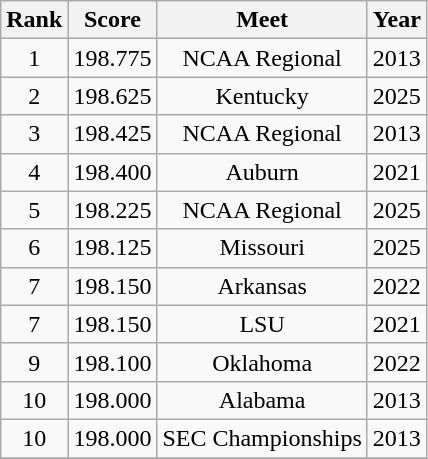<table class="wikitable">
<tr>
<th>Rank</th>
<th>Score</th>
<th>Meet</th>
<th>Year</th>
</tr>
<tr>
<td align=center>1</td>
<td>198.775</td>
<td align=center>NCAA Regional</td>
<td align=center>2013</td>
</tr>
<tr>
<td align=center>2</td>
<td>198.625</td>
<td align=center>Kentucky</td>
<td align=center>2025</td>
</tr>
<tr>
<td align=center>3</td>
<td>198.425</td>
<td align=center>NCAA Regional</td>
<td align=center>2013</td>
</tr>
<tr>
<td align=center>4</td>
<td>198.400</td>
<td align=center>Auburn</td>
<td align=center>2021</td>
</tr>
<tr>
<td align=center>5</td>
<td>198.225</td>
<td align=center>NCAA Regional</td>
<td align=center>2025</td>
</tr>
<tr>
<td align=center>6</td>
<td>198.125</td>
<td align=center>Missouri</td>
<td align=center>2025</td>
</tr>
<tr>
<td align=center>7</td>
<td>198.150</td>
<td align=center>Arkansas</td>
<td align=center>2022</td>
</tr>
<tr>
<td align=center>7</td>
<td>198.150</td>
<td align=center>LSU</td>
<td align=center>2021</td>
</tr>
<tr>
<td align=center>9</td>
<td>198.100</td>
<td align=center>Oklahoma</td>
<td align=center>2022</td>
</tr>
<tr>
<td align=center>10</td>
<td>198.000</td>
<td align=center>Alabama</td>
<td align=center>2013</td>
</tr>
<tr>
<td align=center>10</td>
<td>198.000</td>
<td align=center>SEC Championships</td>
<td align=center>2013</td>
</tr>
<tr>
</tr>
</table>
